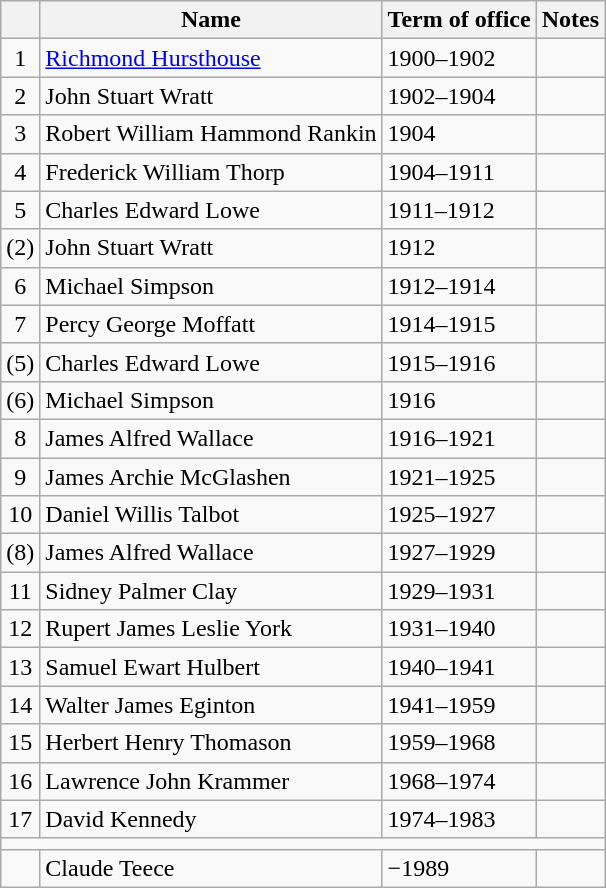<table class="wikitable">
<tr>
<th></th>
<th>Name</th>
<th>Term of office</th>
<th>Notes</th>
</tr>
<tr>
<td align=center>1</td>
<td><a href='#'>Richmond Hursthouse</a></td>
<td>1900–1902</td>
<td></td>
</tr>
<tr>
<td align=center>2</td>
<td>John Stuart Wratt</td>
<td>1902–1904</td>
<td></td>
</tr>
<tr>
<td align=center>3</td>
<td>Robert William Hammond Rankin</td>
<td>1904</td>
<td></td>
</tr>
<tr>
<td align=center>4</td>
<td>Frederick William Thorp</td>
<td>1904–1911</td>
<td></td>
</tr>
<tr>
<td align=center>5</td>
<td>Charles Edward Lowe</td>
<td>1911–1912</td>
<td></td>
</tr>
<tr>
<td align=center>(2)</td>
<td>John Stuart Wratt</td>
<td>1912</td>
<td></td>
</tr>
<tr>
<td align=center>6</td>
<td>Michael Simpson</td>
<td>1912–1914</td>
<td></td>
</tr>
<tr>
<td align=center>7</td>
<td>Percy George Moffatt</td>
<td>1914–1915</td>
<td></td>
</tr>
<tr>
<td align=center>(5)</td>
<td>Charles Edward Lowe</td>
<td>1915–1916</td>
<td></td>
</tr>
<tr>
<td align=center>(6)</td>
<td>Michael Simpson</td>
<td>1916</td>
<td></td>
</tr>
<tr>
<td align=center>8</td>
<td>James Alfred Wallace</td>
<td>1916–1921</td>
<td></td>
</tr>
<tr>
<td align=center>9</td>
<td>James Archie McGlashen</td>
<td>1921–1925</td>
<td></td>
</tr>
<tr>
<td align=center>10</td>
<td>Daniel Willis Talbot</td>
<td>1925–1927</td>
<td></td>
</tr>
<tr>
<td align=center>(8)</td>
<td>James Alfred Wallace</td>
<td>1927–1929</td>
<td></td>
</tr>
<tr>
<td align=center>11</td>
<td>Sidney Palmer Clay</td>
<td>1929–1931</td>
<td></td>
</tr>
<tr>
<td align=center>12</td>
<td>Rupert James Leslie York</td>
<td>1931–1940</td>
<td></td>
</tr>
<tr>
<td align=center>13</td>
<td>Samuel Ewart Hulbert</td>
<td>1940–1941</td>
<td></td>
</tr>
<tr>
<td align=center>14</td>
<td>Walter James Eginton</td>
<td>1941–1959</td>
<td></td>
</tr>
<tr>
<td align=center>15</td>
<td>Herbert Henry Thomason</td>
<td>1959–1968</td>
<td></td>
</tr>
<tr>
<td align=center>16</td>
<td>Lawrence John Krammer</td>
<td>1968–1974</td>
<td></td>
</tr>
<tr>
<td align=center>17</td>
<td>David Kennedy</td>
<td>1974–1983</td>
<td></td>
</tr>
<tr>
<td colspan=4></td>
</tr>
<tr>
<td align=center></td>
<td>Claude Teece</td>
<td>−1989</td>
<td></td>
</tr>
</table>
